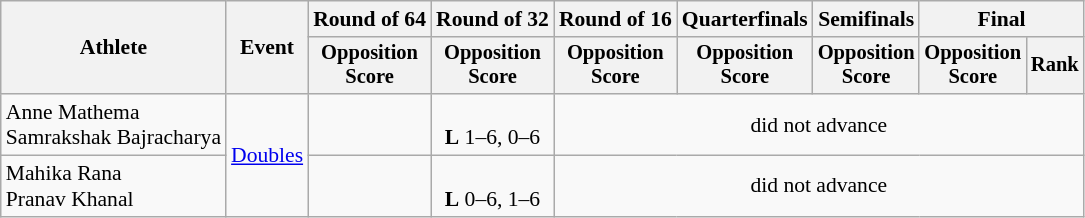<table class=wikitable style="font-size:90%; text-align:center;">
<tr>
<th rowspan="2">Athlete</th>
<th rowspan="2">Event</th>
<th>Round of 64</th>
<th>Round of 32</th>
<th>Round of 16</th>
<th>Quarterfinals</th>
<th>Semifinals</th>
<th colspan=2>Final</th>
</tr>
<tr style="font-size:95%">
<th>Opposition<br>Score</th>
<th>Opposition<br>Score</th>
<th>Opposition<br>Score</th>
<th>Opposition<br>Score</th>
<th>Opposition<br>Score</th>
<th>Opposition<br>Score</th>
<th>Rank</th>
</tr>
<tr>
<td align=left>Anne Mathema<br>Samrakshak Bajracharya</td>
<td align=left rowspan=2><a href='#'>Doubles</a></td>
<td></td>
<td><br><strong>L</strong> 1–6, 0–6</td>
<td colspan=5>did not advance</td>
</tr>
<tr>
<td align=left>Mahika Rana<br>Pranav Khanal</td>
<td></td>
<td><br><strong>L</strong> 0–6, 1–6</td>
<td colspan=5>did not advance</td>
</tr>
</table>
